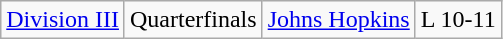<table class="wikitable">
<tr>
<td rowspan="1"><a href='#'>Division III</a></td>
<td>Quarterfinals</td>
<td><a href='#'>Johns Hopkins</a></td>
<td>L 10-11</td>
</tr>
</table>
